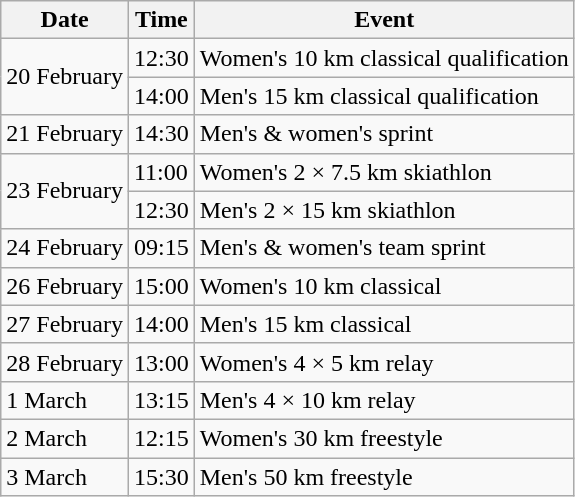<table class="wikitable">
<tr>
<th>Date</th>
<th>Time</th>
<th>Event</th>
</tr>
<tr>
<td rowspan=2>20 February</td>
<td>12:30</td>
<td>Women's 10 km classical qualification</td>
</tr>
<tr>
<td>14:00</td>
<td>Men's 15 km classical qualification</td>
</tr>
<tr>
<td>21 February</td>
<td>14:30</td>
<td>Men's & women's sprint</td>
</tr>
<tr>
<td rowspan=2>23 February</td>
<td>11:00</td>
<td>Women's 2 × 7.5 km skiathlon</td>
</tr>
<tr>
<td>12:30</td>
<td>Men's 2 × 15 km skiathlon</td>
</tr>
<tr>
<td>24 February</td>
<td>09:15</td>
<td>Men's & women's team sprint</td>
</tr>
<tr>
<td>26 February</td>
<td>15:00</td>
<td>Women's 10 km classical</td>
</tr>
<tr>
<td>27 February</td>
<td>14:00</td>
<td>Men's 15 km classical</td>
</tr>
<tr>
<td>28 February</td>
<td>13:00</td>
<td>Women's 4 × 5 km relay</td>
</tr>
<tr>
<td>1 March</td>
<td>13:15</td>
<td>Men's 4 × 10 km relay</td>
</tr>
<tr>
<td>2 March</td>
<td>12:15</td>
<td>Women's 30 km freestyle</td>
</tr>
<tr>
<td>3 March</td>
<td>15:30</td>
<td>Men's 50 km freestyle</td>
</tr>
</table>
